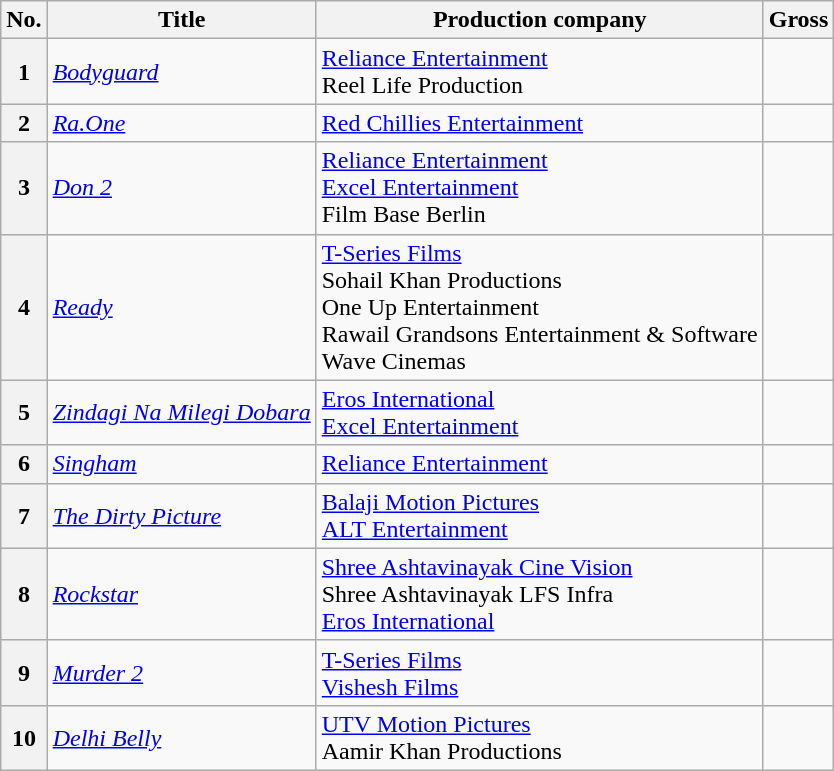<table class="wikitable">
<tr>
<th>No.</th>
<th>Title</th>
<th>Production company</th>
<th>Gross</th>
</tr>
<tr>
<th>1</th>
<td><em><a href='#'>Bodyguard</a></em></td>
<td><a href='#'>Reliance Entertainment</a><br>Reel Life Production</td>
<td></td>
</tr>
<tr>
<th>2</th>
<td><em><a href='#'>Ra.One</a></em></td>
<td><a href='#'>Red Chillies Entertainment</a></td>
<td></td>
</tr>
<tr>
<th>3</th>
<td><em><a href='#'>Don 2</a></em></td>
<td><a href='#'>Reliance Entertainment</a><br><a href='#'>Excel Entertainment</a><br>Film Base Berlin</td>
<td></td>
</tr>
<tr>
<th>4</th>
<td><em><a href='#'>Ready</a></em></td>
<td><a href='#'>T-Series Films</a><br>Sohail Khan Productions<br>One Up Entertainment<br>Rawail Grandsons Entertainment & Software<br>Wave Cinemas</td>
<td></td>
</tr>
<tr>
<th>5</th>
<td><em><a href='#'>Zindagi Na Milegi Dobara</a></em></td>
<td><a href='#'>Eros International</a><br><a href='#'>Excel Entertainment</a></td>
<td></td>
</tr>
<tr>
<th>6</th>
<td><em><a href='#'>Singham</a></em></td>
<td><a href='#'>Reliance Entertainment</a></td>
<td></td>
</tr>
<tr>
<th>7</th>
<td><em><a href='#'>The Dirty Picture</a></em></td>
<td><a href='#'>Balaji Motion Pictures</a><br><a href='#'>ALT Entertainment</a></td>
<td></td>
</tr>
<tr>
<th>8</th>
<td><em><a href='#'>Rockstar</a></em></td>
<td><a href='#'>Shree Ashtavinayak Cine Vision</a><br>Shree Ashtavinayak LFS Infra<br><a href='#'>Eros International</a></td>
<td></td>
</tr>
<tr>
<th>9</th>
<td><em><a href='#'>Murder 2</a></em></td>
<td><a href='#'>T-Series Films</a><br><a href='#'>Vishesh Films</a></td>
<td></td>
</tr>
<tr>
<th>10</th>
<td><em><a href='#'>Delhi Belly</a></em></td>
<td><a href='#'>UTV Motion Pictures</a><br>Aamir Khan Productions</td>
<td></td>
</tr>
</table>
